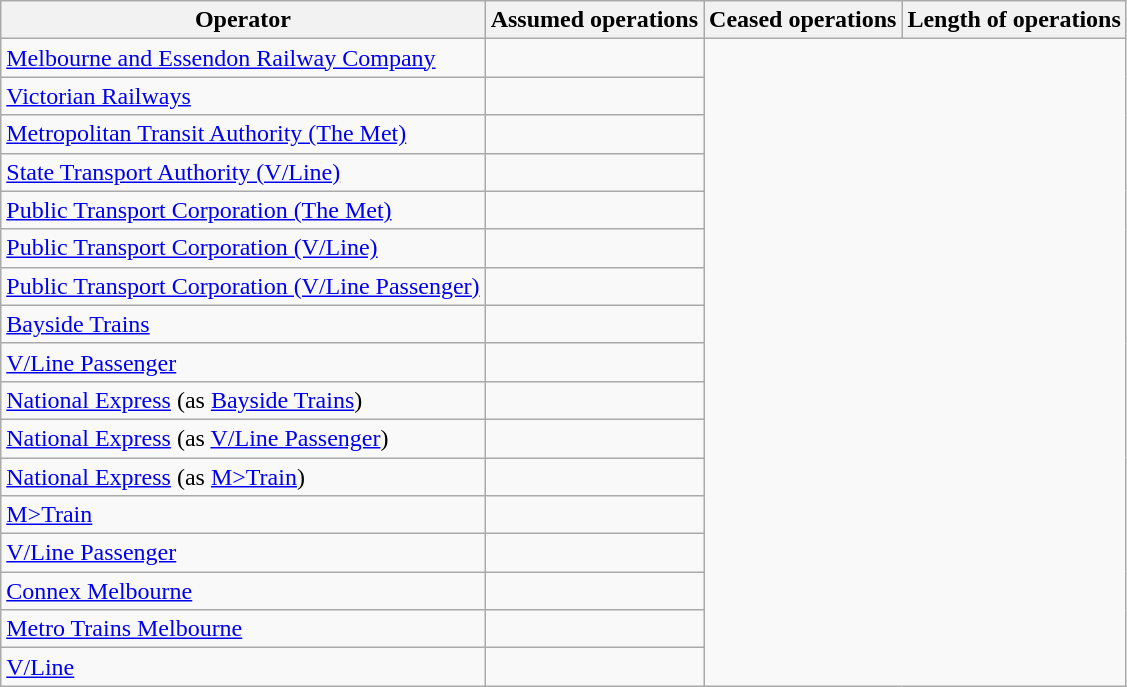<table class="wikitable">
<tr>
<th>Operator</th>
<th>Assumed operations</th>
<th>Ceased operations</th>
<th>Length of operations</th>
</tr>
<tr>
<td><a href='#'>Melbourne and Essendon Railway Company</a></td>
<td></td>
</tr>
<tr>
<td><a href='#'>Victorian Railways</a></td>
<td></td>
</tr>
<tr>
<td><a href='#'>Metropolitan Transit Authority (The Met)</a></td>
<td></td>
</tr>
<tr>
<td><a href='#'>State Transport Authority (V/Line)</a></td>
<td></td>
</tr>
<tr>
<td><a href='#'>Public Transport Corporation (The Met)</a></td>
<td></td>
</tr>
<tr>
<td><a href='#'>Public Transport Corporation (V/Line)</a></td>
<td></td>
</tr>
<tr>
<td><a href='#'>Public Transport Corporation (V/Line Passenger)</a></td>
<td></td>
</tr>
<tr>
<td><a href='#'>Bayside Trains</a></td>
<td></td>
</tr>
<tr>
<td><a href='#'>V/Line Passenger</a></td>
<td></td>
</tr>
<tr>
<td><a href='#'>National Express</a> (as <a href='#'>Bayside Trains</a>)</td>
<td></td>
</tr>
<tr>
<td><a href='#'>National Express</a> (as <a href='#'>V/Line Passenger</a>)</td>
<td></td>
</tr>
<tr>
<td><a href='#'>National Express</a> (as <a href='#'>M>Train</a>)</td>
<td></td>
</tr>
<tr>
<td><a href='#'>M>Train</a></td>
<td></td>
</tr>
<tr>
<td><a href='#'>V/Line Passenger</a></td>
<td></td>
</tr>
<tr>
<td><a href='#'>Connex Melbourne</a></td>
<td></td>
</tr>
<tr>
<td><a href='#'>Metro Trains Melbourne</a></td>
<td></td>
</tr>
<tr>
<td><a href='#'>V/Line</a></td>
<td></td>
</tr>
</table>
